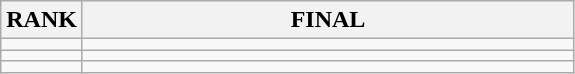<table class="wikitable">
<tr>
<th>RANK</th>
<th style="width: 20em">FINAL</th>
</tr>
<tr>
<td align="center"></td>
<td></td>
</tr>
<tr>
<td align="center"></td>
<td></td>
</tr>
<tr>
<td align="center"></td>
<td></td>
</tr>
</table>
